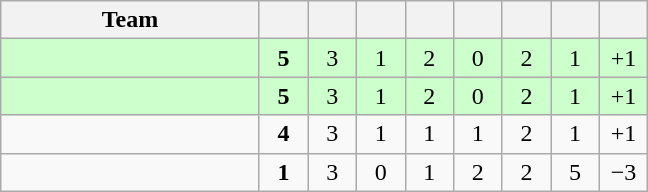<table class="wikitable" style="text-align: center;">
<tr>
<th width="165">Team</th>
<th width="25"></th>
<th width="25"></th>
<th width="25"></th>
<th width="25"></th>
<th width="25"></th>
<th width="25"></th>
<th width="25"></th>
<th width="25"></th>
</tr>
<tr bgcolor=#ccffcc>
<td align="left"></td>
<td><strong>5</strong></td>
<td>3</td>
<td>1</td>
<td>2</td>
<td>0</td>
<td>2</td>
<td>1</td>
<td>+1</td>
</tr>
<tr bgcolor=#ccffcc>
<td align="left"></td>
<td><strong>5</strong></td>
<td>3</td>
<td>1</td>
<td>2</td>
<td>0</td>
<td>2</td>
<td>1</td>
<td>+1</td>
</tr>
<tr>
<td align="left"></td>
<td><strong>4</strong></td>
<td>3</td>
<td>1</td>
<td>1</td>
<td>1</td>
<td>2</td>
<td>1</td>
<td>+1</td>
</tr>
<tr>
<td align="left"></td>
<td><strong>1</strong></td>
<td>3</td>
<td>0</td>
<td>1</td>
<td>2</td>
<td>2</td>
<td>5</td>
<td>−3</td>
</tr>
</table>
